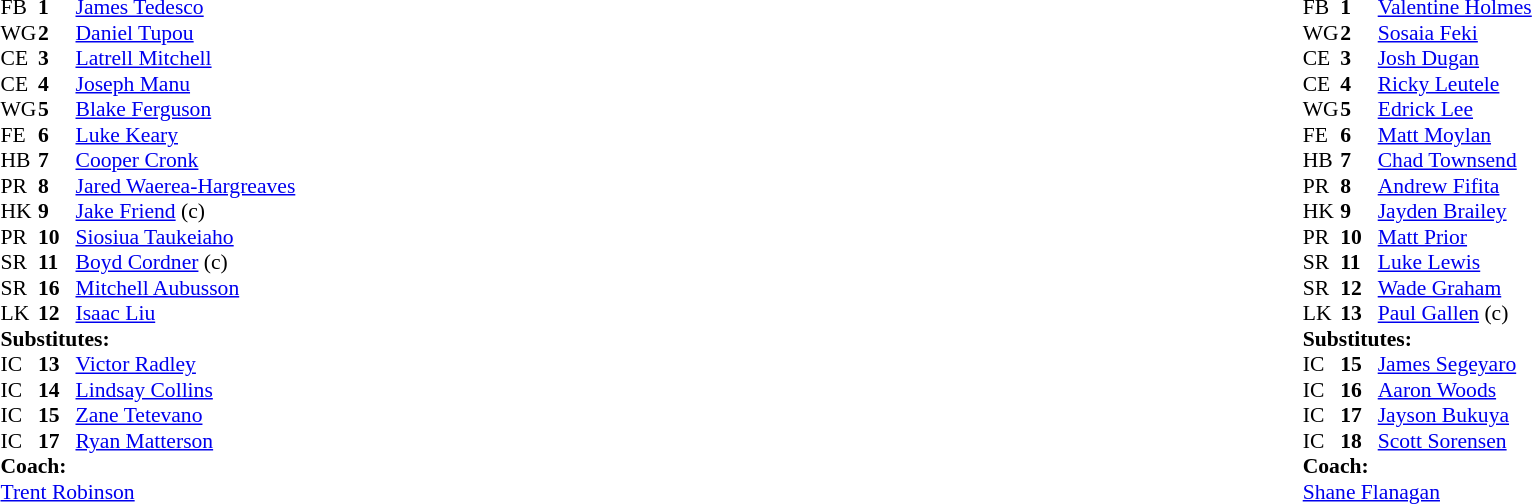<table class="mw-collapsible mw-collapsed" width="100%">
<tr>
<td valign="top" width="50%"><br><table cellspacing="0" cellpadding="0" style="font-size: 90%">
<tr>
<th width="25"></th>
<th width="25"></th>
</tr>
<tr>
<td>FB</td>
<td><strong>1</strong></td>
<td><a href='#'>James Tedesco</a></td>
</tr>
<tr>
<td>WG</td>
<td><strong>2</strong></td>
<td><a href='#'>Daniel Tupou</a></td>
</tr>
<tr>
<td>CE</td>
<td><strong>3</strong></td>
<td><a href='#'>Latrell Mitchell</a></td>
</tr>
<tr>
<td>CE</td>
<td><strong>4</strong></td>
<td><a href='#'>Joseph Manu</a></td>
</tr>
<tr>
<td>WG</td>
<td><strong>5</strong></td>
<td><a href='#'>Blake Ferguson</a></td>
</tr>
<tr>
<td>FE</td>
<td><strong>6</strong></td>
<td><a href='#'>Luke Keary</a></td>
</tr>
<tr>
<td>HB</td>
<td><strong>7</strong></td>
<td><a href='#'>Cooper Cronk</a></td>
</tr>
<tr>
<td>PR</td>
<td><strong>8</strong></td>
<td><a href='#'>Jared Waerea-Hargreaves</a></td>
</tr>
<tr>
<td>HK</td>
<td><strong>9</strong></td>
<td><a href='#'>Jake Friend</a> (c)</td>
</tr>
<tr>
<td>PR</td>
<td><strong>10</strong></td>
<td><a href='#'>Siosiua Taukeiaho</a></td>
</tr>
<tr>
<td>SR</td>
<td><strong>11</strong></td>
<td><a href='#'>Boyd Cordner</a> (c)</td>
</tr>
<tr>
<td>SR</td>
<td><strong>16</strong></td>
<td><a href='#'>Mitchell Aubusson</a></td>
</tr>
<tr>
<td>LK</td>
<td><strong>12</strong></td>
<td><a href='#'>Isaac Liu</a></td>
</tr>
<tr>
<td colspan="3"><strong>Substitutes:</strong></td>
</tr>
<tr>
<td>IC</td>
<td><strong>13</strong></td>
<td><a href='#'>Victor Radley</a></td>
</tr>
<tr>
<td>IC</td>
<td><strong>14</strong></td>
<td><a href='#'>Lindsay Collins</a></td>
</tr>
<tr>
<td>IC</td>
<td><strong>15</strong></td>
<td><a href='#'>Zane Tetevano</a></td>
</tr>
<tr>
<td>IC</td>
<td><strong>17</strong></td>
<td><a href='#'>Ryan Matterson</a></td>
</tr>
<tr>
<td colspan="3"><strong>Coach:</strong></td>
</tr>
<tr>
<td colspan="4"><a href='#'>Trent Robinson</a></td>
</tr>
</table>
</td>
<td valign="top" width="50%"><br><table cellspacing="0" cellpadding="0" align="center" style="font-size: 90%">
<tr>
<th width="25"></th>
<th width="25"></th>
</tr>
<tr>
<td>FB</td>
<td><strong>1</strong></td>
<td><a href='#'>Valentine Holmes</a></td>
</tr>
<tr>
<td>WG</td>
<td><strong>2</strong></td>
<td><a href='#'>Sosaia Feki</a></td>
</tr>
<tr>
<td>CE</td>
<td><strong>3</strong></td>
<td><a href='#'>Josh Dugan</a></td>
</tr>
<tr>
<td>CE</td>
<td><strong>4</strong></td>
<td><a href='#'>Ricky Leutele</a></td>
</tr>
<tr>
<td>WG</td>
<td><strong>5</strong></td>
<td><a href='#'>Edrick Lee</a></td>
</tr>
<tr>
<td>FE</td>
<td><strong>6</strong></td>
<td><a href='#'>Matt Moylan</a></td>
</tr>
<tr>
<td>HB</td>
<td><strong>7</strong></td>
<td><a href='#'>Chad Townsend</a></td>
</tr>
<tr>
<td>PR</td>
<td><strong>8</strong></td>
<td><a href='#'>Andrew Fifita</a></td>
</tr>
<tr>
<td>HK</td>
<td><strong>9</strong></td>
<td><a href='#'>Jayden Brailey</a></td>
</tr>
<tr>
<td>PR</td>
<td><strong>10</strong></td>
<td><a href='#'>Matt Prior</a></td>
</tr>
<tr>
<td>SR</td>
<td><strong>11</strong></td>
<td><a href='#'>Luke Lewis</a></td>
</tr>
<tr>
<td>SR</td>
<td><strong>12</strong></td>
<td><a href='#'>Wade Graham</a></td>
</tr>
<tr>
<td>LK</td>
<td><strong>13</strong></td>
<td><a href='#'>Paul Gallen</a> (c)</td>
</tr>
<tr>
<td colspan="3"><strong>Substitutes:</strong></td>
</tr>
<tr>
<td>IC</td>
<td><strong>15</strong></td>
<td><a href='#'>James Segeyaro</a></td>
</tr>
<tr>
<td>IC</td>
<td><strong>16</strong></td>
<td><a href='#'>Aaron Woods</a></td>
</tr>
<tr>
<td>IC</td>
<td><strong>17</strong></td>
<td><a href='#'>Jayson Bukuya</a></td>
</tr>
<tr>
<td>IC</td>
<td><strong>18</strong></td>
<td><a href='#'>Scott Sorensen</a></td>
</tr>
<tr>
<td colspan="3"><strong>Coach:</strong></td>
</tr>
<tr>
<td colspan="4"><a href='#'>Shane Flanagan</a></td>
</tr>
</table>
</td>
</tr>
</table>
